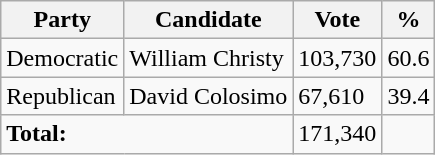<table class="wikitable">
<tr>
<th>Party</th>
<th>Candidate</th>
<th>Vote</th>
<th>%</th>
</tr>
<tr>
<td>Democratic</td>
<td>William Christy</td>
<td>103,730</td>
<td>60.6</td>
</tr>
<tr>
<td>Republican</td>
<td>David Colosimo</td>
<td>67,610</td>
<td>39.4</td>
</tr>
<tr>
<td colspan="2"><strong>Total:</strong></td>
<td>171,340</td>
<td></td>
</tr>
</table>
